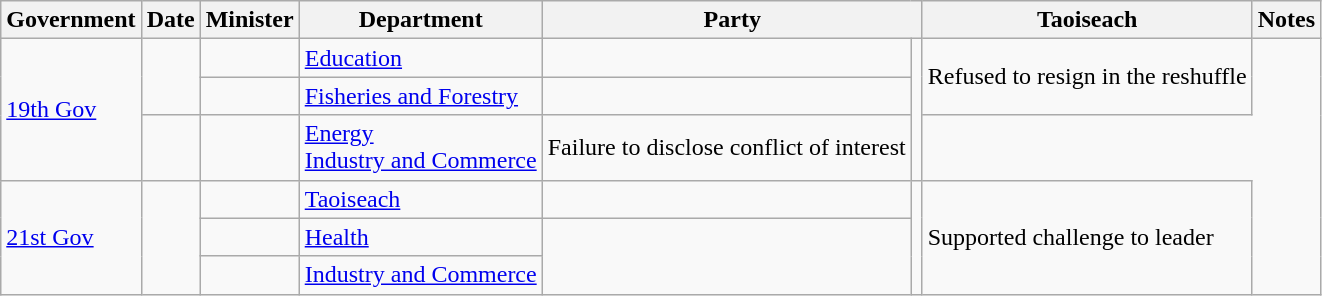<table class="wikitable sortable">
<tr>
<th>Government</th>
<th>Date</th>
<th>Minister</th>
<th>Department</th>
<th colspan=2>Party</th>
<th>Taoiseach</th>
<th>Notes</th>
</tr>
<tr>
<td rowspan=3 data-sort-value="19"><a href='#'>19th Gov</a></td>
<td rowspan=2></td>
<td></td>
<td><a href='#'>Education</a></td>
<td></td>
<td rowspan=3></td>
<td rowspan=2>Refused to resign in the reshuffle</td>
</tr>
<tr>
<td></td>
<td><a href='#'>Fisheries and Forestry</a></td>
</tr>
<tr>
<td></td>
<td></td>
<td><a href='#'>Energy</a><br><a href='#'>Industry and Commerce</a></td>
<td>Failure to disclose conflict of interest</td>
</tr>
<tr>
<td data-sort-value="21" rowspan=3><a href='#'>21st Gov</a></td>
<td rowspan=3></td>
<td></td>
<td><a href='#'>Taoiseach</a></td>
<td></td>
<td rowspan=3></td>
<td rowspan=3>Supported challenge to leader</td>
</tr>
<tr>
<td></td>
<td><a href='#'>Health</a></td>
</tr>
<tr>
<td></td>
<td><a href='#'>Industry and Commerce</a></td>
</tr>
</table>
